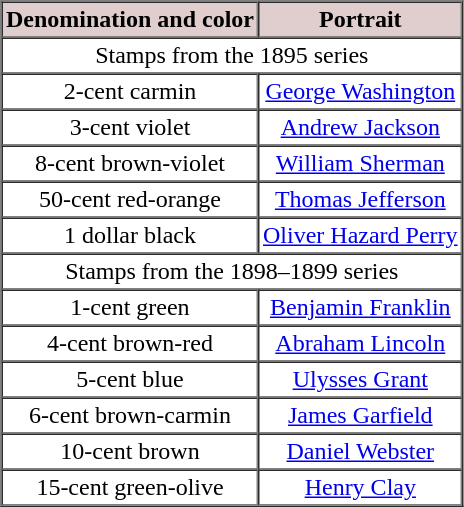<table border="1" cellpadding="2" cellspacing="0" style="text-align:center">
<tr>
<th style="background:#E0CECE">Denomination and color</th>
<th style="background:#E0CECE">Portrait</th>
</tr>
<tr>
<td colspan="2">Stamps from the 1895 series</td>
</tr>
<tr>
<td>2-cent carmin</td>
<td><a href='#'>George Washington</a></td>
</tr>
<tr>
<td>3-cent violet</td>
<td><a href='#'>Andrew Jackson</a></td>
</tr>
<tr>
<td>8-cent brown-violet</td>
<td><a href='#'>William Sherman</a></td>
</tr>
<tr>
<td>50-cent red-orange</td>
<td><a href='#'>Thomas Jefferson</a></td>
</tr>
<tr>
<td>1 dollar black</td>
<td><a href='#'>Oliver Hazard Perry</a></td>
</tr>
<tr>
<td colspan="2">Stamps from the 1898–1899 series</td>
</tr>
<tr>
<td>1-cent green</td>
<td><a href='#'>Benjamin Franklin</a></td>
</tr>
<tr>
<td>4-cent brown-red</td>
<td><a href='#'>Abraham Lincoln</a></td>
</tr>
<tr>
<td>5-cent blue</td>
<td><a href='#'>Ulysses Grant</a></td>
</tr>
<tr>
<td>6-cent brown-carmin</td>
<td><a href='#'>James Garfield</a></td>
</tr>
<tr>
<td>10-cent brown</td>
<td><a href='#'>Daniel Webster</a></td>
</tr>
<tr>
<td>15-cent green-olive</td>
<td><a href='#'>Henry Clay</a></td>
</tr>
<tr>
</tr>
</table>
